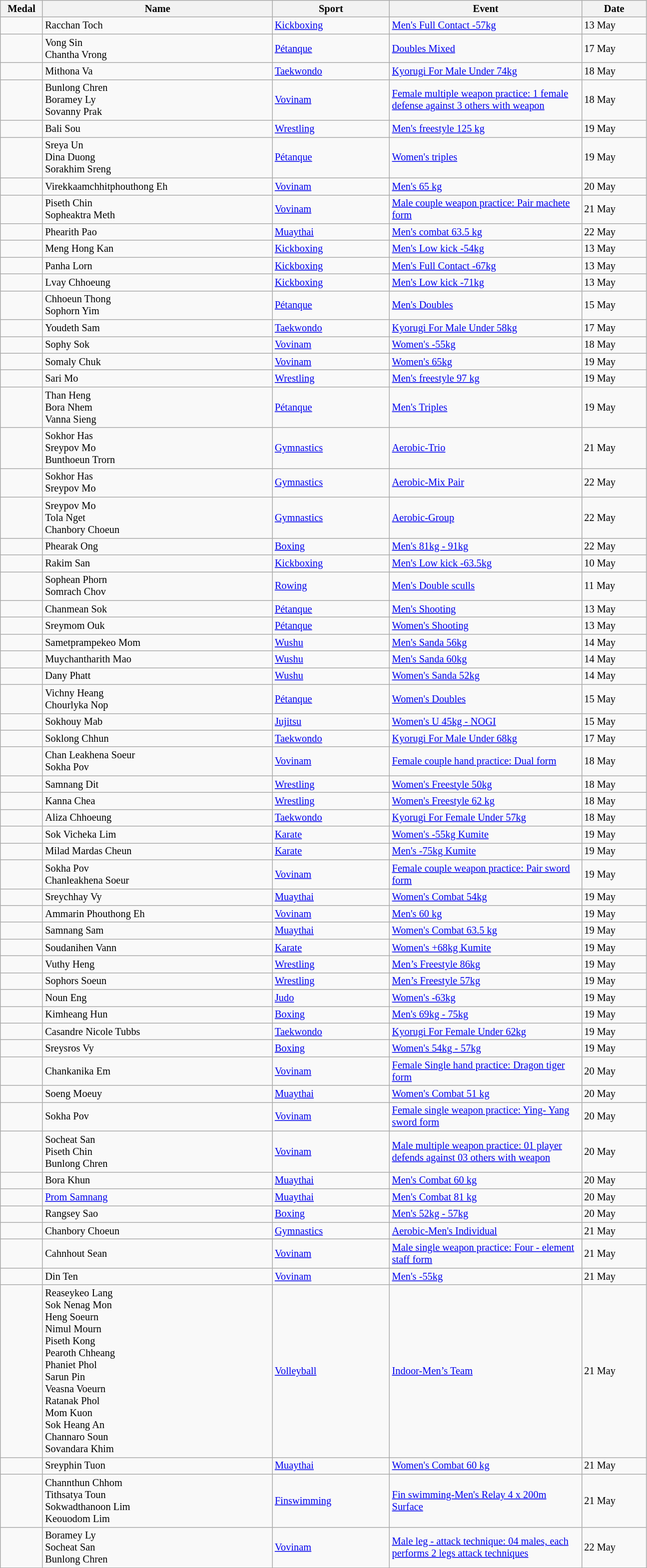<table class="wikitable sortable" style="font-size:85%">
<tr>
<th width="50">Medal</th>
<th width="300">Name</th>
<th width="150">Sport</th>
<th width="250">Event</th>
<th width="80">Date</th>
</tr>
<tr>
<td></td>
<td>Racchan Toch</td>
<td><a href='#'>Kickboxing</a></td>
<td><a href='#'>Men's Full Contact -57kg</a></td>
<td>13 May</td>
</tr>
<tr>
<td></td>
<td>Vong Sin<br>Chantha Vrong</td>
<td><a href='#'>Pétanque</a></td>
<td><a href='#'>Doubles Mixed</a></td>
<td>17 May</td>
</tr>
<tr>
<td></td>
<td>Mithona Va</td>
<td><a href='#'>Taekwondo</a></td>
<td><a href='#'>Kyorugi For Male Under 74kg</a></td>
<td>18 May</td>
</tr>
<tr>
<td></td>
<td>Bunlong Chren<br>Boramey Ly<br>Sovanny Prak</td>
<td><a href='#'>Vovinam</a></td>
<td><a href='#'>Female multiple weapon practice: 1 female defense against 3 others with weapon</a></td>
<td>18 May</td>
</tr>
<tr>
<td></td>
<td>Bali Sou</td>
<td><a href='#'>Wrestling</a></td>
<td><a href='#'>Men's freestyle 125 kg</a></td>
<td>19 May</td>
</tr>
<tr>
<td></td>
<td>Sreya Un<br>Dina Duong<br>Sorakhim Sreng</td>
<td><a href='#'>Pétanque</a></td>
<td><a href='#'>Women's triples</a></td>
<td>19 May</td>
</tr>
<tr>
<td></td>
<td>Virekkaamchhitphouthong Eh</td>
<td><a href='#'>Vovinam</a></td>
<td><a href='#'>Men's 65 kg</a></td>
<td>20 May</td>
</tr>
<tr>
<td></td>
<td>Piseth Chin<br>Sopheaktra Meth</td>
<td><a href='#'>Vovinam</a></td>
<td><a href='#'>Male couple weapon practice: Pair machete form</a></td>
<td>21 May</td>
</tr>
<tr>
<td></td>
<td>Phearith Pao</td>
<td><a href='#'>Muaythai</a></td>
<td><a href='#'>Men's combat 63.5 kg</a></td>
<td>22 May</td>
</tr>
<tr>
<td></td>
<td>Meng Hong Kan</td>
<td><a href='#'>Kickboxing</a></td>
<td><a href='#'>Men's Low kick -54kg</a></td>
<td>13 May</td>
</tr>
<tr>
<td></td>
<td>Panha Lorn</td>
<td><a href='#'>Kickboxing</a></td>
<td><a href='#'>Men's Full Contact -67kg</a></td>
<td>13 May</td>
</tr>
<tr>
<td></td>
<td>Lvay Chhoeung</td>
<td><a href='#'>Kickboxing</a></td>
<td><a href='#'>Men's Low kick -71kg</a></td>
<td>13 May</td>
</tr>
<tr>
<td></td>
<td>Chhoeun Thong<br>Sophorn Yim</td>
<td><a href='#'>Pétanque</a></td>
<td><a href='#'>Men's Doubles</a></td>
<td>15 May</td>
</tr>
<tr>
<td></td>
<td>Youdeth Sam</td>
<td><a href='#'>Taekwondo</a></td>
<td><a href='#'>Kyorugi For Male Under 58kg</a></td>
<td>17 May</td>
</tr>
<tr>
<td></td>
<td>Sophy Sok</td>
<td><a href='#'>Vovinam</a></td>
<td><a href='#'>Women's -55kg</a></td>
<td>18 May</td>
</tr>
<tr>
<td></td>
<td>Somaly Chuk</td>
<td><a href='#'>Vovinam</a></td>
<td><a href='#'>Women's 65kg</a></td>
<td>19 May</td>
</tr>
<tr>
<td></td>
<td>Sari Mo</td>
<td><a href='#'>Wrestling</a></td>
<td><a href='#'>Men's freestyle 97 kg</a></td>
<td>19 May</td>
</tr>
<tr>
<td></td>
<td>Than Heng<br>Bora Nhem<br>Vanna Sieng</td>
<td><a href='#'>Pétanque</a></td>
<td><a href='#'>Men's Triples</a></td>
<td>19 May</td>
</tr>
<tr>
<td></td>
<td>Sokhor Has<br>Sreypov Mo<br>Bunthoeun Trorn</td>
<td><a href='#'>Gymnastics</a></td>
<td><a href='#'>Aerobic-Trio</a></td>
<td>21 May</td>
</tr>
<tr>
<td></td>
<td>Sokhor Has<br>Sreypov Mo</td>
<td><a href='#'>Gymnastics</a></td>
<td><a href='#'>Aerobic-Mix Pair</a></td>
<td>22 May</td>
</tr>
<tr>
<td></td>
<td>Sreypov Mo<br>Tola Nget<br>Chanbory Choeun</td>
<td><a href='#'>Gymnastics</a></td>
<td><a href='#'>Aerobic-Group</a></td>
<td>22 May</td>
</tr>
<tr>
<td></td>
<td>Phearak Ong</td>
<td><a href='#'>Boxing</a></td>
<td><a href='#'>Men's 81kg - 91kg</a></td>
<td>22 May</td>
</tr>
<tr>
<td></td>
<td>Rakim San</td>
<td><a href='#'>Kickboxing</a></td>
<td><a href='#'>Men's Low kick -63.5kg</a></td>
<td>10 May</td>
</tr>
<tr>
<td></td>
<td>Sophean Phorn<br>Somrach Chov</td>
<td><a href='#'>Rowing</a></td>
<td><a href='#'>Men's Double sculls</a></td>
<td>11 May</td>
</tr>
<tr>
<td></td>
<td>Chanmean Sok</td>
<td><a href='#'>Pétanque</a></td>
<td><a href='#'>Men's Shooting</a></td>
<td>13 May</td>
</tr>
<tr>
<td></td>
<td>Sreymom Ouk</td>
<td><a href='#'>Pétanque</a></td>
<td><a href='#'>Women's Shooting</a></td>
<td>13 May</td>
</tr>
<tr>
<td></td>
<td>Sametprampekeo Mom</td>
<td><a href='#'>Wushu</a></td>
<td><a href='#'>Men's Sanda 56kg</a></td>
<td>14 May</td>
</tr>
<tr>
<td></td>
<td>Muychantharith Mao</td>
<td><a href='#'>Wushu</a></td>
<td><a href='#'>Men's Sanda 60kg</a></td>
<td>14 May</td>
</tr>
<tr>
<td></td>
<td>Dany Phatt</td>
<td><a href='#'>Wushu</a></td>
<td><a href='#'>Women's Sanda 52kg</a></td>
<td>14 May</td>
</tr>
<tr>
<td></td>
<td>Vichny Heang<br>Chourlyka Nop</td>
<td><a href='#'>Pétanque</a></td>
<td><a href='#'>Women's Doubles</a></td>
<td>15 May</td>
</tr>
<tr>
<td></td>
<td>Sokhouy Mab</td>
<td><a href='#'>Jujitsu</a></td>
<td><a href='#'>Women's U 45kg - NOGI</a></td>
<td>15 May</td>
</tr>
<tr>
<td></td>
<td>Soklong Chhun</td>
<td><a href='#'>Taekwondo</a></td>
<td><a href='#'>Kyorugi For Male Under 68kg</a></td>
<td>17 May</td>
</tr>
<tr>
<td></td>
<td>Chan Leakhena Soeur<br>Sokha Pov</td>
<td><a href='#'>Vovinam</a></td>
<td><a href='#'>Female couple hand practice: Dual form</a></td>
<td>18 May</td>
</tr>
<tr>
<td></td>
<td>Samnang Dit</td>
<td><a href='#'>Wrestling</a></td>
<td><a href='#'>Women's Freestyle 50kg</a></td>
<td>18 May</td>
</tr>
<tr>
<td></td>
<td>Kanna Chea</td>
<td><a href='#'>Wrestling</a></td>
<td><a href='#'>Women's Freestyle 62 kg</a></td>
<td>18 May</td>
</tr>
<tr>
<td></td>
<td>Aliza Chhoeung</td>
<td><a href='#'>Taekwondo</a></td>
<td><a href='#'>Kyorugi For Female Under 57kg</a></td>
<td>18 May</td>
</tr>
<tr>
<td></td>
<td>Sok Vicheka Lim</td>
<td><a href='#'>Karate</a></td>
<td><a href='#'>Women's -55kg Kumite</a></td>
<td>19 May</td>
</tr>
<tr>
<td></td>
<td>Milad Mardas Cheun</td>
<td><a href='#'>Karate</a></td>
<td><a href='#'>Men's -75kg Kumite</a></td>
<td>19 May</td>
</tr>
<tr>
<td></td>
<td>Sokha Pov<br>Chanleakhena Soeur</td>
<td><a href='#'>Vovinam</a></td>
<td><a href='#'>Female couple weapon practice: Pair sword form</a></td>
<td>19 May</td>
</tr>
<tr>
<td></td>
<td>Sreychhay Vy</td>
<td><a href='#'>Muaythai</a></td>
<td><a href='#'>Women's Combat 54kg</a></td>
<td>19 May</td>
</tr>
<tr>
<td></td>
<td>Ammarin Phouthong Eh</td>
<td><a href='#'>Vovinam</a></td>
<td><a href='#'>Men's 60 kg</a></td>
<td>19 May</td>
</tr>
<tr>
<td></td>
<td>Samnang Sam</td>
<td><a href='#'>Muaythai</a></td>
<td><a href='#'>Women's Combat 63.5 kg</a></td>
<td>19 May</td>
</tr>
<tr>
<td></td>
<td>Soudanihen Vann</td>
<td><a href='#'>Karate</a></td>
<td><a href='#'>Women's +68kg Kumite</a></td>
<td>19 May</td>
</tr>
<tr>
<td></td>
<td>Vuthy Heng</td>
<td><a href='#'>Wrestling</a></td>
<td><a href='#'>Men’s Freestyle 86kg</a></td>
<td>19 May</td>
</tr>
<tr>
<td></td>
<td>Sophors Soeun</td>
<td><a href='#'>Wrestling</a></td>
<td><a href='#'>Men’s Freestyle 57kg</a></td>
<td>19 May</td>
</tr>
<tr>
<td></td>
<td>Noun Eng</td>
<td><a href='#'>Judo</a></td>
<td><a href='#'>Women's -63kg</a></td>
<td>19 May</td>
</tr>
<tr>
<td></td>
<td>Kimheang Hun</td>
<td><a href='#'>Boxing</a></td>
<td><a href='#'>Men's 69kg - 75kg</a></td>
<td>19 May</td>
</tr>
<tr>
<td></td>
<td>Casandre Nicole Tubbs</td>
<td><a href='#'>Taekwondo</a></td>
<td><a href='#'>Kyorugi For Female Under 62kg</a></td>
<td>19 May</td>
</tr>
<tr>
<td></td>
<td>Sreysros Vy</td>
<td><a href='#'>Boxing</a></td>
<td><a href='#'>Women's 54kg - 57kg</a></td>
<td>19 May</td>
</tr>
<tr>
<td></td>
<td>Chankanika Em</td>
<td><a href='#'>Vovinam</a></td>
<td><a href='#'>Female Single hand practice: Dragon tiger form</a></td>
<td>20 May</td>
</tr>
<tr>
<td></td>
<td>Soeng Moeuy</td>
<td><a href='#'>Muaythai</a></td>
<td><a href='#'>Women's Combat 51 kg</a></td>
<td>20 May</td>
</tr>
<tr>
<td></td>
<td>Sokha Pov</td>
<td><a href='#'>Vovinam</a></td>
<td><a href='#'>Female single weapon practice: Ying- Yang sword form</a></td>
<td>20 May</td>
</tr>
<tr>
<td></td>
<td>Socheat San<br>Piseth Chin<br>Bunlong Chren<Tiza Ny</td>
<td><a href='#'>Vovinam</a></td>
<td><a href='#'>Male multiple weapon practice: 01 player defends against 03 others with weapon</a></td>
<td>20 May</td>
</tr>
<tr>
<td></td>
<td>Bora Khun</td>
<td><a href='#'>Muaythai</a></td>
<td><a href='#'>Men's Combat 60 kg</a></td>
<td>20 May</td>
</tr>
<tr>
<td></td>
<td><a href='#'>Prom Samnang</a></td>
<td><a href='#'>Muaythai</a></td>
<td><a href='#'>Men's Combat 81 kg</a></td>
<td>20 May</td>
</tr>
<tr>
<td></td>
<td>Rangsey Sao</td>
<td><a href='#'>Boxing</a></td>
<td><a href='#'>Men's 52kg - 57kg</a></td>
<td>20 May</td>
</tr>
<tr>
<td></td>
<td>Chanbory Choeun</td>
<td><a href='#'>Gymnastics</a></td>
<td><a href='#'>Aerobic-Men's Individual</a></td>
<td>21 May</td>
</tr>
<tr>
<td></td>
<td>Cahnhout Sean</td>
<td><a href='#'>Vovinam</a></td>
<td><a href='#'>Male single weapon practice: Four - element staff form</a></td>
<td>21 May</td>
</tr>
<tr>
<td></td>
<td>Din Ten</td>
<td><a href='#'>Vovinam</a></td>
<td><a href='#'>Men's -55kg</a></td>
<td>21 May</td>
</tr>
<tr>
<td></td>
<td>Reaseykeo Lang<br>Sok Nenag Mon<br>Heng Soeurn<br>Nimul Mourn<br>Piseth Kong<br>Pearoth Chheang<br>Phaniet Phol<br>Sarun Pin<br>Veasna Voeurn<br>Ratanak Phol<br>Mom Kuon<br>Sok Heang An<br>Channaro Soun<br>Sovandara Khim</td>
<td><a href='#'>Volleyball</a></td>
<td><a href='#'>Indoor-Men’s Team</a></td>
<td>21 May</td>
</tr>
<tr>
<td></td>
<td>Sreyphin Tuon</td>
<td><a href='#'>Muaythai</a></td>
<td><a href='#'>Women's Combat 60 kg</a></td>
<td>21 May</td>
</tr>
<tr>
<td></td>
<td>Channthun Chhom<br>Tithsatya Toun<br>Sokwadthanoon Lim<br>Keouodom Lim</td>
<td><a href='#'>Finswimming</a></td>
<td><a href='#'>Fin swimming-Men's Relay 4 x 200m Surface</a></td>
<td>21 May</td>
</tr>
<tr>
<td></td>
<td>Boramey Ly<br>Socheat San<br>Bunlong Chren</td>
<td><a href='#'>Vovinam</a></td>
<td><a href='#'>Male leg - attack technique: 04 males, each performs 2 legs attack techniques</a></td>
<td>22 May</td>
</tr>
<tr>
</tr>
</table>
